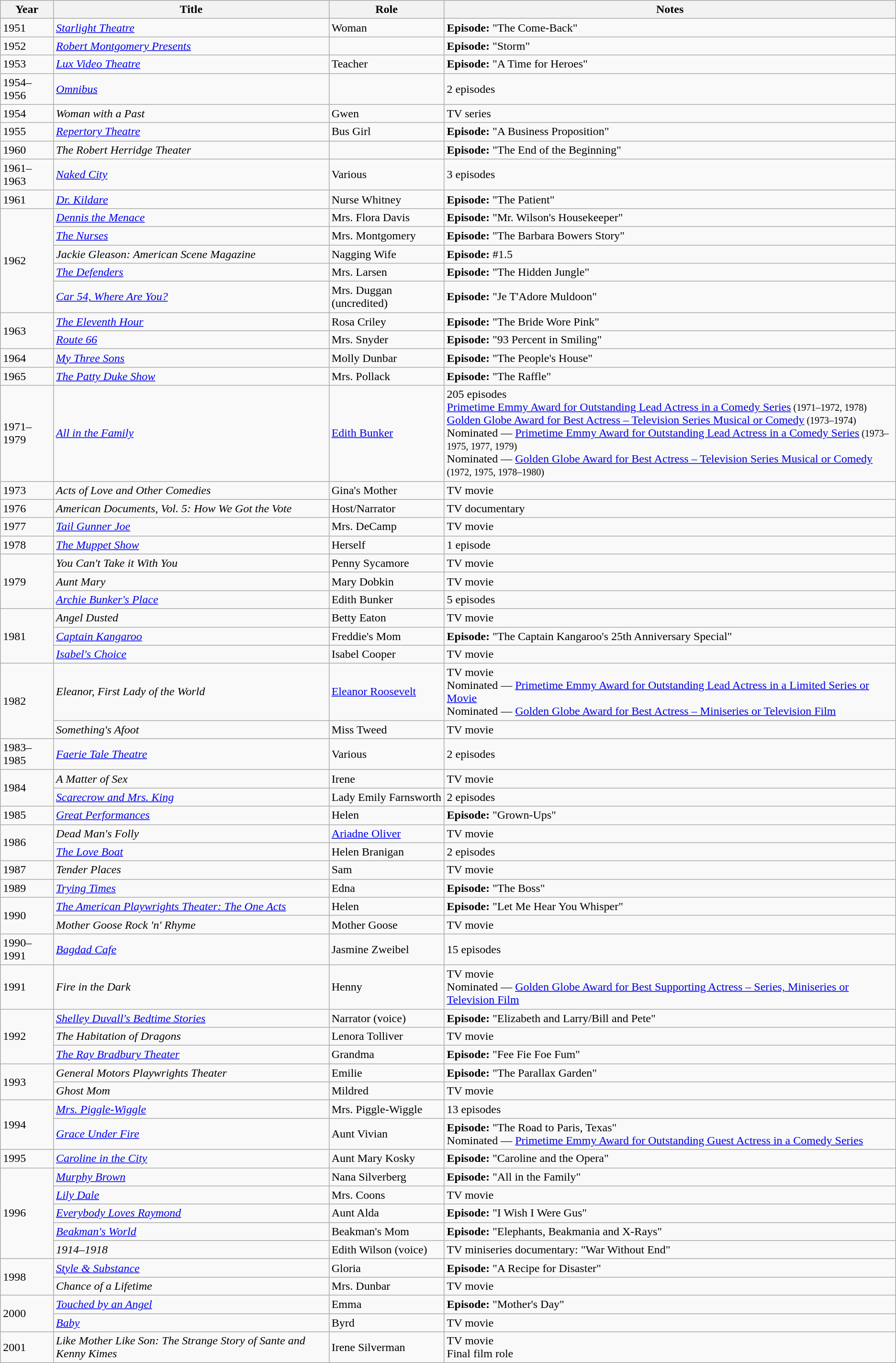<table class="wikitable sortable">
<tr>
<th>Year</th>
<th>Title</th>
<th>Role</th>
<th class="unsortable">Notes</th>
</tr>
<tr>
<td>1951</td>
<td><em><a href='#'>Starlight Theatre</a></em></td>
<td>Woman</td>
<td><strong>Episode:</strong> "The Come-Back"</td>
</tr>
<tr>
<td>1952</td>
<td><em><a href='#'>Robert Montgomery Presents</a></em></td>
<td></td>
<td><strong>Episode:</strong> "Storm"</td>
</tr>
<tr>
<td>1953</td>
<td><em><a href='#'>Lux Video Theatre</a></em></td>
<td>Teacher</td>
<td><strong>Episode:</strong> "A Time for Heroes"</td>
</tr>
<tr>
<td>1954–1956</td>
<td><em><a href='#'>Omnibus</a></em></td>
<td></td>
<td>2 episodes</td>
</tr>
<tr>
<td>1954</td>
<td><em>Woman with a Past</em></td>
<td>Gwen</td>
<td>TV series</td>
</tr>
<tr>
<td>1955</td>
<td><em><a href='#'>Repertory Theatre</a></em></td>
<td>Bus Girl</td>
<td><strong>Episode:</strong> "A Business Proposition"</td>
</tr>
<tr>
<td>1960</td>
<td><em>The Robert Herridge Theater</em></td>
<td></td>
<td><strong>Episode:</strong> "The End of the Beginning"</td>
</tr>
<tr>
<td>1961–1963</td>
<td><em><a href='#'>Naked City</a></em></td>
<td>Various</td>
<td>3 episodes</td>
</tr>
<tr>
<td>1961</td>
<td><em><a href='#'>Dr. Kildare</a></em></td>
<td>Nurse Whitney</td>
<td><strong>Episode:</strong> "The Patient"</td>
</tr>
<tr>
<td rowspan="5">1962</td>
<td><em><a href='#'>Dennis the Menace</a></em></td>
<td>Mrs. Flora Davis</td>
<td><strong>Episode:</strong> "Mr. Wilson's Housekeeper"</td>
</tr>
<tr>
<td><em><a href='#'>The Nurses</a></em></td>
<td>Mrs. Montgomery</td>
<td><strong>Episode:</strong> "The Barbara Bowers Story"</td>
</tr>
<tr>
<td><em>Jackie Gleason: American Scene Magazine</em></td>
<td>Nagging Wife</td>
<td><strong>Episode:</strong> #1.5</td>
</tr>
<tr>
<td><em><a href='#'>The Defenders</a></em></td>
<td>Mrs. Larsen</td>
<td><strong>Episode:</strong> "The Hidden Jungle"</td>
</tr>
<tr>
<td><em><a href='#'>Car 54, Where Are You?</a></em></td>
<td>Mrs. Duggan (uncredited)</td>
<td><strong>Episode:</strong> "Je T'Adore Muldoon"</td>
</tr>
<tr>
<td rowspan="2">1963</td>
<td><em><a href='#'>The Eleventh Hour</a></em></td>
<td>Rosa Criley</td>
<td><strong>Episode:</strong> "The Bride Wore Pink"</td>
</tr>
<tr>
<td><em><a href='#'>Route 66</a></em></td>
<td>Mrs. Snyder</td>
<td><strong>Episode:</strong> "93 Percent in Smiling"</td>
</tr>
<tr>
<td>1964</td>
<td><em><a href='#'>My Three Sons</a></em></td>
<td>Molly Dunbar</td>
<td><strong>Episode:</strong> "The People's House"</td>
</tr>
<tr>
<td>1965</td>
<td><em><a href='#'>The Patty Duke Show</a></em></td>
<td>Mrs. Pollack</td>
<td><strong>Episode:</strong> "The Raffle"</td>
</tr>
<tr>
<td>1971–1979</td>
<td><em><a href='#'>All in the Family</a></em></td>
<td><a href='#'>Edith Bunker</a></td>
<td>205 episodes<br><a href='#'>Primetime Emmy Award for Outstanding Lead Actress in a Comedy Series</a><small> (1971–1972, 1978)</small><br><a href='#'>Golden Globe Award for Best Actress – Television Series Musical or Comedy</a><small> (1973–1974)</small><br>Nominated — <a href='#'>Primetime Emmy Award for Outstanding Lead Actress in a Comedy Series</a><small> (1973–1975, 1977, 1979)</small><br>Nominated — <a href='#'>Golden Globe Award for Best Actress – Television Series Musical or Comedy</a><small> (1972, 1975, 1978–1980)</small></td>
</tr>
<tr>
<td>1973</td>
<td><em>Acts of Love and Other Comedies</em></td>
<td>Gina's Mother</td>
<td>TV movie</td>
</tr>
<tr>
<td>1976</td>
<td><em>American Documents, Vol. 5: How We Got the Vote</em></td>
<td>Host/Narrator</td>
<td>TV documentary</td>
</tr>
<tr>
<td>1977</td>
<td><em><a href='#'>Tail Gunner Joe</a></em></td>
<td>Mrs. DeCamp</td>
<td>TV movie</td>
</tr>
<tr>
<td>1978</td>
<td><em><a href='#'>The Muppet Show</a></em></td>
<td>Herself</td>
<td>1 episode</td>
</tr>
<tr>
<td rowspan="3">1979</td>
<td><em>You Can't Take it With You</em></td>
<td>Penny Sycamore</td>
<td>TV movie</td>
</tr>
<tr>
<td><em>Aunt Mary</em></td>
<td>Mary Dobkin</td>
<td>TV movie</td>
</tr>
<tr>
<td><em><a href='#'>Archie Bunker's Place</a></em></td>
<td>Edith Bunker</td>
<td>5 episodes</td>
</tr>
<tr>
<td rowspan="3">1981</td>
<td><em>Angel Dusted</em></td>
<td>Betty Eaton</td>
<td>TV movie</td>
</tr>
<tr>
<td><em><a href='#'>Captain Kangaroo</a></em></td>
<td>Freddie's Mom</td>
<td><strong>Episode:</strong> "The Captain Kangaroo's 25th Anniversary Special"</td>
</tr>
<tr>
<td><em><a href='#'>Isabel's Choice</a></em></td>
<td>Isabel Cooper</td>
<td>TV movie</td>
</tr>
<tr>
<td rowspan="2">1982</td>
<td><em>Eleanor, First Lady of the World</em></td>
<td><a href='#'>Eleanor Roosevelt</a></td>
<td>TV movie<br>Nominated — <a href='#'>Primetime Emmy Award for Outstanding Lead Actress in a Limited Series or Movie</a><br>Nominated — <a href='#'>Golden Globe Award for Best Actress – Miniseries or Television Film</a></td>
</tr>
<tr>
<td><em>Something's Afoot</em></td>
<td>Miss Tweed</td>
<td>TV movie</td>
</tr>
<tr>
<td>1983–1985</td>
<td><em><a href='#'>Faerie Tale Theatre</a></em></td>
<td>Various</td>
<td>2 episodes</td>
</tr>
<tr>
<td rowspan="2">1984</td>
<td><em>A Matter of Sex</em></td>
<td>Irene</td>
<td>TV movie</td>
</tr>
<tr>
<td><em><a href='#'>Scarecrow and Mrs. King</a></em></td>
<td>Lady Emily Farnsworth</td>
<td>2 episodes</td>
</tr>
<tr>
<td>1985</td>
<td><em><a href='#'>Great Performances</a></em></td>
<td>Helen</td>
<td><strong>Episode:</strong> "Grown-Ups"</td>
</tr>
<tr>
<td rowspan="2">1986</td>
<td><em>Dead Man's Folly</em></td>
<td><a href='#'>Ariadne Oliver</a></td>
<td>TV movie</td>
</tr>
<tr>
<td><em><a href='#'>The Love Boat</a></em></td>
<td>Helen Branigan</td>
<td>2 episodes</td>
</tr>
<tr>
<td>1987</td>
<td><em>Tender Places</em></td>
<td>Sam</td>
<td>TV movie</td>
</tr>
<tr>
<td>1989</td>
<td><em><a href='#'>Trying Times</a></em></td>
<td>Edna</td>
<td><strong>Episode:</strong> "The Boss"</td>
</tr>
<tr>
<td rowspan="2">1990</td>
<td><em><a href='#'>The American Playwrights Theater: The One Acts</a></em></td>
<td>Helen</td>
<td><strong>Episode:</strong> "Let Me Hear You Whisper"</td>
</tr>
<tr>
<td><em>Mother Goose Rock 'n' Rhyme</em></td>
<td>Mother Goose</td>
<td>TV movie</td>
</tr>
<tr>
<td>1990–1991</td>
<td><em><a href='#'>Bagdad Cafe</a></em></td>
<td>Jasmine Zweibel</td>
<td>15 episodes</td>
</tr>
<tr>
<td>1991</td>
<td><em>Fire in the Dark</em></td>
<td>Henny</td>
<td>TV movie<br>Nominated — <a href='#'>Golden Globe Award for Best Supporting Actress – Series, Miniseries or Television Film</a></td>
</tr>
<tr>
<td rowspan="3">1992</td>
<td><em><a href='#'>Shelley Duvall's Bedtime Stories</a></em></td>
<td>Narrator (voice)</td>
<td><strong>Episode:</strong> "Elizabeth and Larry/Bill and Pete"</td>
</tr>
<tr>
<td><em>The Habitation of Dragons</em></td>
<td>Lenora Tolliver</td>
<td>TV movie</td>
</tr>
<tr>
<td><em><a href='#'>The Ray Bradbury Theater</a></em></td>
<td>Grandma</td>
<td><strong>Episode:</strong> "Fee Fie Foe Fum"</td>
</tr>
<tr>
<td rowspan="2">1993</td>
<td><em>General Motors Playwrights Theater</em></td>
<td>Emilie</td>
<td><strong>Episode:</strong> "The Parallax Garden"</td>
</tr>
<tr>
<td><em>Ghost Mom</em></td>
<td>Mildred</td>
<td>TV movie</td>
</tr>
<tr>
<td rowspan="2">1994</td>
<td><em><a href='#'>Mrs. Piggle-Wiggle</a></em></td>
<td>Mrs. Piggle-Wiggle</td>
<td>13 episodes</td>
</tr>
<tr>
<td><em><a href='#'>Grace Under Fire</a></em></td>
<td>Aunt Vivian</td>
<td><strong>Episode:</strong> "The Road to Paris, Texas"<br>Nominated — <a href='#'>Primetime Emmy Award for Outstanding Guest Actress in a Comedy Series</a></td>
</tr>
<tr>
<td>1995</td>
<td><em><a href='#'>Caroline in the City</a></em></td>
<td>Aunt Mary Kosky</td>
<td><strong>Episode:</strong> "Caroline and the Opera"</td>
</tr>
<tr>
<td rowspan="5">1996</td>
<td><em><a href='#'>Murphy Brown</a></em></td>
<td>Nana Silverberg</td>
<td><strong>Episode:</strong> "All in the Family"</td>
</tr>
<tr>
<td><em><a href='#'>Lily Dale</a></em></td>
<td>Mrs. Coons</td>
<td>TV movie</td>
</tr>
<tr>
<td><em><a href='#'>Everybody Loves Raymond</a></em></td>
<td>Aunt Alda</td>
<td><strong>Episode:</strong> "I Wish I Were Gus"</td>
</tr>
<tr>
<td><em><a href='#'>Beakman's World</a></em></td>
<td>Beakman's Mom</td>
<td><strong>Episode:</strong> "Elephants, Beakmania and X-Rays"</td>
</tr>
<tr>
<td><em>1914–1918</em></td>
<td>Edith Wilson (voice)</td>
<td>TV miniseries documentary: "War Without End"</td>
</tr>
<tr>
<td rowspan="2">1998</td>
<td><em><a href='#'>Style & Substance</a></em></td>
<td>Gloria</td>
<td><strong>Episode:</strong> "A Recipe for Disaster"</td>
</tr>
<tr>
<td><em>Chance of a Lifetime</em></td>
<td>Mrs. Dunbar</td>
<td>TV movie</td>
</tr>
<tr>
<td rowspan="2">2000</td>
<td><em><a href='#'>Touched by an Angel</a></em></td>
<td>Emma</td>
<td><strong>Episode:</strong> "Mother's Day"</td>
</tr>
<tr>
<td><em><a href='#'>Baby</a></em></td>
<td>Byrd</td>
<td>TV movie</td>
</tr>
<tr>
<td>2001</td>
<td><em>Like Mother Like Son: The Strange Story of Sante and Kenny Kimes</em></td>
<td>Irene Silverman</td>
<td>TV movie<br>Final film role</td>
</tr>
</table>
